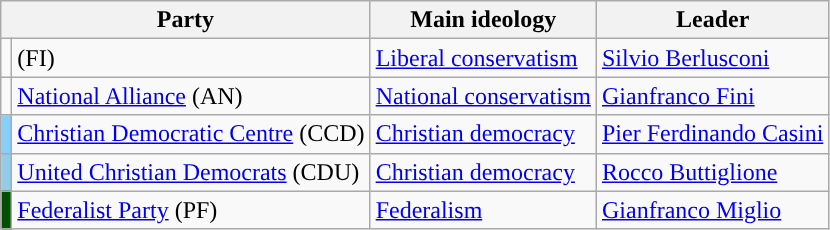<table class=wikitable style=text-align:left>
<tr>
<th colspan=2>Party</th>
<th>Main ideology</th>
<th>Leader</th>
</tr>
<tr>
<td></td>
<td> (FI)</td>
<td><a href='#'>Liberal conservatism</a></td>
<td><a href='#'>Silvio Berlusconi</a></td>
</tr>
<tr>
<td></td>
<td><a href='#'>National Alliance</a> (AN)</td>
<td><a href='#'>National conservatism</a></td>
<td><a href='#'>Gianfranco Fini</a></td>
</tr>
<tr>
<td bgcolor="#87cefa"></td>
<td><a href='#'>Christian Democratic Centre</a> (CCD)</td>
<td><a href='#'>Christian democracy</a></td>
<td><a href='#'>Pier Ferdinando Casini</a></td>
</tr>
<tr>
<td bgcolor="#93ccea"></td>
<td><a href='#'>United Christian Democrats</a> (CDU)</td>
<td><a href='#'>Christian democracy</a></td>
<td><a href='#'>Rocco Buttiglione</a></td>
</tr>
<tr>
<td bgcolor="#005000"></td>
<td><a href='#'>Federalist Party</a> (PF)</td>
<td><a href='#'>Federalism</a></td>
<td><a href='#'>Gianfranco Miglio</a></td>
</tr>
</table>
